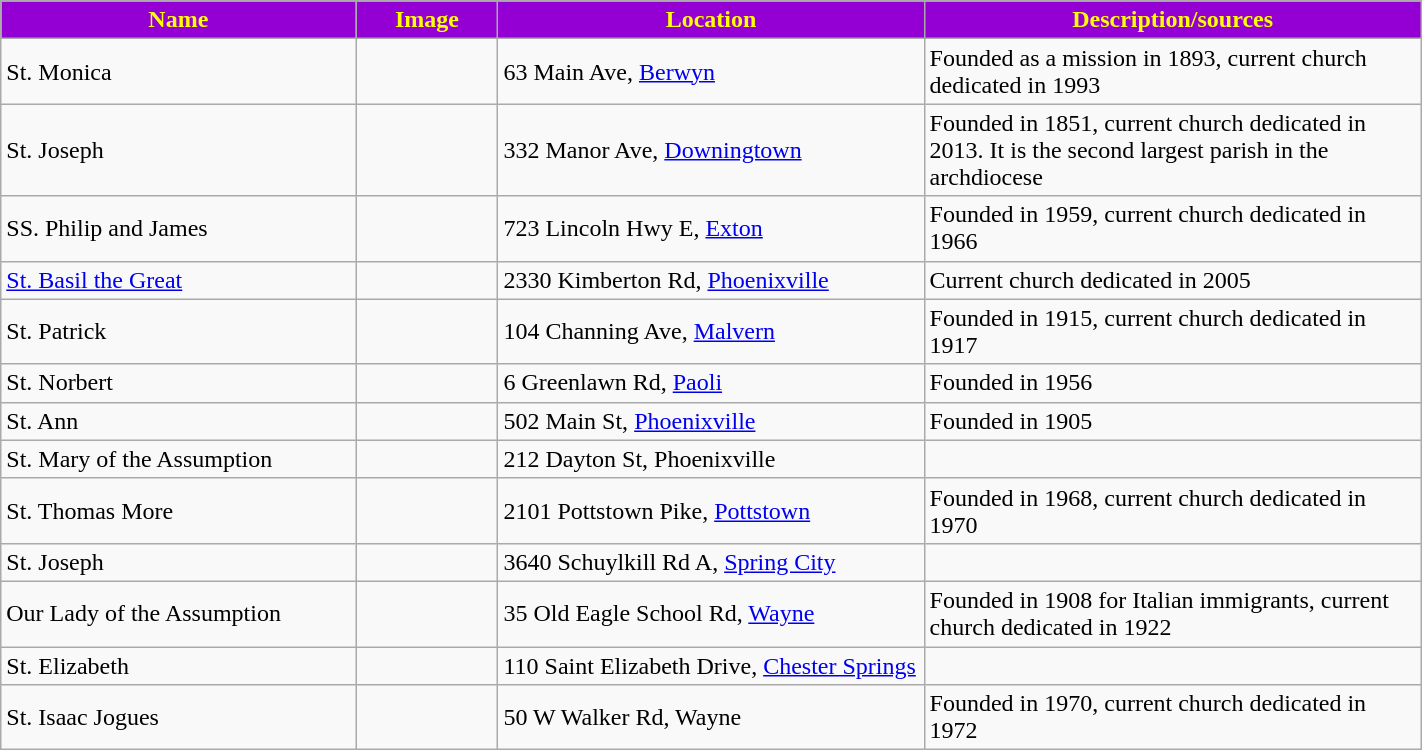<table class="wikitable sortable" style="width:75%">
<tr>
<th style="background:darkviolet; color:yellow;" width="25%"><strong>Name</strong></th>
<th style="background:darkviolet; color:yellow;" width="10%"><strong>Image</strong></th>
<th style="background:darkviolet; color:yellow;" width="30%"><strong>Location</strong></th>
<th style="background:darkviolet; color:yellow;" width="35%"><strong>Description/sources</strong></th>
</tr>
<tr>
<td>St. Monica</td>
<td></td>
<td>63 Main Ave, <a href='#'>Berwyn</a></td>
<td>Founded as a mission in 1893, current church dedicated in 1993</td>
</tr>
<tr>
<td>St. Joseph</td>
<td></td>
<td>332 Manor Ave, <a href='#'>Downingtown</a></td>
<td>Founded in 1851, current church dedicated in 2013. It is the second largest parish in the archdiocese</td>
</tr>
<tr>
<td>SS. Philip and James</td>
<td></td>
<td>723 Lincoln Hwy E, <a href='#'>Exton</a></td>
<td>Founded in 1959, current church dedicated in 1966</td>
</tr>
<tr>
<td><a href='#'>St. Basil the Great</a></td>
<td></td>
<td>2330 Kimberton Rd, <a href='#'>Phoenixville</a></td>
<td>Current church dedicated in 2005</td>
</tr>
<tr>
<td>St. Patrick</td>
<td></td>
<td>104 Channing Ave, <a href='#'>Malvern</a></td>
<td>Founded in 1915, current church dedicated in 1917</td>
</tr>
<tr>
<td>St. Norbert</td>
<td></td>
<td>6 Greenlawn Rd, <a href='#'>Paoli</a></td>
<td>Founded in 1956</td>
</tr>
<tr>
<td>St. Ann</td>
<td></td>
<td>502 Main St, <a href='#'>Phoenixville</a></td>
<td>Founded in 1905</td>
</tr>
<tr>
<td>St. Mary of the Assumption</td>
<td></td>
<td>212 Dayton St, Phoenixville</td>
<td></td>
</tr>
<tr>
<td>St. Thomas More</td>
<td></td>
<td>2101 Pottstown Pike, <a href='#'>Pottstown</a></td>
<td>Founded in 1968, current church dedicated in 1970</td>
</tr>
<tr>
<td>St. Joseph</td>
<td></td>
<td>3640 Schuylkill Rd A, <a href='#'>Spring City</a></td>
<td></td>
</tr>
<tr>
<td>Our Lady of the Assumption</td>
<td></td>
<td>35 Old Eagle School Rd, <a href='#'>Wayne</a></td>
<td>Founded in 1908 for Italian immigrants, current church dedicated in 1922</td>
</tr>
<tr>
<td>St. Elizabeth</td>
<td></td>
<td>110 Saint Elizabeth Drive, <a href='#'>Chester Springs</a></td>
<td></td>
</tr>
<tr>
<td>St. Isaac Jogues</td>
<td></td>
<td>50 W Walker Rd, Wayne</td>
<td>Founded in 1970, current church dedicated in 1972</td>
</tr>
</table>
